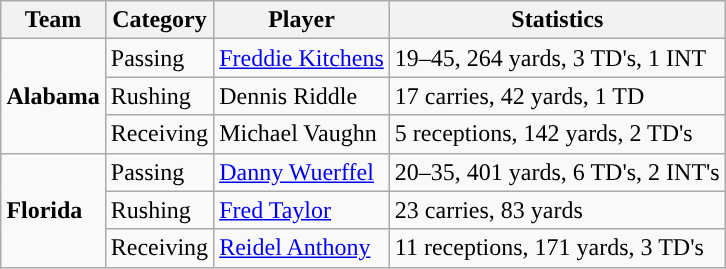<table class="wikitable" style="float: right;">
<tr>
<th>Team</th>
<th>Category</th>
<th>Player</th>
<th>Statistics</th>
</tr>
<tr>
<td rowspan=3><strong>Alabama</strong></td>
<td>Passing</td>
<td><a href='#'>Freddie Kitchens</a></td>
<td>19–45, 264 yards, 3 TD's, 1 INT</td>
</tr>
<tr>
<td>Rushing</td>
<td>Dennis Riddle</td>
<td>17 carries, 42 yards, 1 TD</td>
</tr>
<tr>
<td>Receiving</td>
<td>Michael Vaughn</td>
<td>5 receptions, 142 yards, 2 TD's</td>
</tr>
<tr>
<td rowspan=3><strong>Florida</strong></td>
<td>Passing</td>
<td><a href='#'>Danny Wuerffel</a></td>
<td>20–35, 401 yards, 6 TD's, 2 INT's</td>
</tr>
<tr>
<td>Rushing</td>
<td><a href='#'>Fred Taylor</a></td>
<td>23 carries, 83 yards</td>
</tr>
<tr>
<td>Receiving</td>
<td><a href='#'>Reidel Anthony</a></td>
<td>11 receptions, 171 yards, 3 TD's</td>
</tr>
</table>
